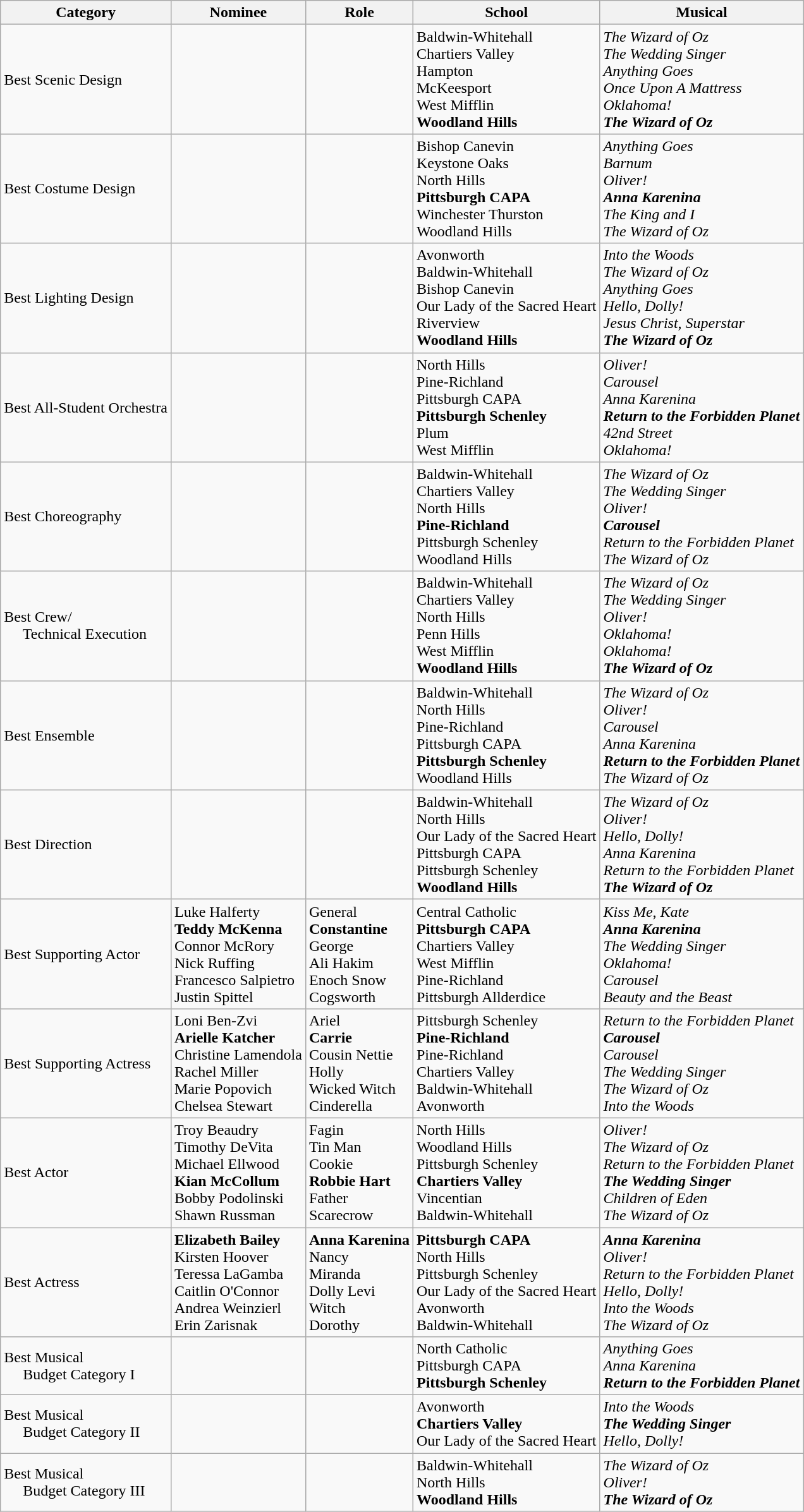<table class="wikitable">
<tr>
<th>Category</th>
<th>Nominee</th>
<th>Role</th>
<th>School</th>
<th>Musical</th>
</tr>
<tr>
<td>Best Scenic Design</td>
<td></td>
<td></td>
<td>Baldwin-Whitehall<br>Chartiers Valley<br>Hampton<br>McKeesport<br>West Mifflin<br><strong>Woodland Hills</strong></td>
<td><em>The Wizard of Oz</em><br><em>The Wedding Singer</em><br><em>Anything Goes</em><br><em>Once Upon A Mattress</em><br><em>Oklahoma!</em><br><strong><em>The Wizard of Oz</em></strong></td>
</tr>
<tr>
<td>Best Costume Design</td>
<td></td>
<td></td>
<td>Bishop Canevin<br>Keystone Oaks<br>North Hills<br><strong>Pittsburgh CAPA</strong><br>Winchester Thurston<br>Woodland Hills</td>
<td><em>Anything Goes</em><br><em>Barnum</em><br><em>Oliver!</em><br><strong><em>Anna Karenina</em></strong><br><em>The King and I</em><br><em>The Wizard of Oz</em></td>
</tr>
<tr>
<td>Best Lighting Design</td>
<td></td>
<td></td>
<td>Avonworth<br>Baldwin-Whitehall<br>Bishop Canevin<br>Our Lady of the Sacred Heart<br>Riverview<br><strong>Woodland Hills</strong></td>
<td><em>Into the Woods</em><br><em>The Wizard of Oz</em><br><em>Anything Goes</em><br><em>Hello, Dolly!</em><br><em>Jesus Christ, Superstar</em><br><strong><em>The Wizard of Oz</em></strong></td>
</tr>
<tr>
<td>Best All-Student Orchestra</td>
<td></td>
<td></td>
<td>North Hills<br>Pine-Richland<br>Pittsburgh CAPA<br><strong>Pittsburgh Schenley</strong><br>Plum<br>West Mifflin</td>
<td><em>Oliver!</em><br><em>Carousel</em><br><em>Anna Karenina</em><br><strong><em>Return to the Forbidden Planet</em></strong><br><em>42nd Street</em><br><em>Oklahoma!</em></td>
</tr>
<tr>
<td>Best Choreography</td>
<td></td>
<td></td>
<td>Baldwin-Whitehall<br>Chartiers Valley<br>North Hills<br><strong>Pine-Richland</strong><br>Pittsburgh Schenley<br>Woodland Hills</td>
<td><em>The Wizard of Oz</em><br><em>The Wedding Singer</em><br><em>Oliver!</em><br><strong><em>Carousel</em></strong><br><em>Return to the Forbidden Planet</em><br><em>The Wizard of Oz</em></td>
</tr>
<tr>
<td>Best Crew/<br>     Technical Execution</td>
<td></td>
<td></td>
<td>Baldwin-Whitehall<br>Chartiers Valley<br>North Hills<br>Penn Hills<br>West Mifflin<br><strong>Woodland Hills</strong></td>
<td><em>The Wizard of Oz</em><br><em>The Wedding Singer</em><br><em>Oliver!</em><br><em>Oklahoma!</em><br><em>Oklahoma!</em><br><strong><em>The Wizard of Oz</em></strong></td>
</tr>
<tr>
<td>Best Ensemble</td>
<td></td>
<td></td>
<td>Baldwin-Whitehall<br>North Hills<br>Pine-Richland<br>Pittsburgh CAPA<br><strong>Pittsburgh Schenley</strong><br>Woodland Hills</td>
<td><em>The Wizard of Oz</em><br><em>Oliver!</em><br><em>Carousel</em><br><em>Anna Karenina</em><br><strong><em>Return to the Forbidden Planet</em></strong><br><em>The Wizard of Oz</em></td>
</tr>
<tr>
<td>Best Direction</td>
<td></td>
<td></td>
<td>Baldwin-Whitehall<br>North Hills<br>Our Lady of the Sacred Heart<br>Pittsburgh CAPA<br>Pittsburgh Schenley<br><strong>Woodland Hills</strong></td>
<td><em>The Wizard of Oz</em><br><em>Oliver!</em><br><em>Hello, Dolly!</em><br><em>Anna Karenina</em><br><em>Return to the Forbidden Planet</em><br><strong><em>The Wizard of Oz</em></strong></td>
</tr>
<tr>
<td>Best Supporting Actor</td>
<td>Luke Halferty<br><strong>Teddy McKenna</strong><br>Connor McRory<br>Nick Ruffing<br>Francesco Salpietro <br>Justin Spittel</td>
<td>General<br><strong>Constantine</strong><br>George<br>Ali Hakim<br>Enoch Snow<br>Cogsworth</td>
<td>Central Catholic<br><strong>Pittsburgh CAPA</strong><br>Chartiers Valley<br>West Mifflin<br>Pine-Richland<br>Pittsburgh Allderdice</td>
<td><em>Kiss Me, Kate</em><br><strong><em>Anna Karenina</em></strong><br><em>The Wedding Singer</em><br><em>Oklahoma!</em><br><em>Carousel</em><br><em>Beauty and the Beast</em></td>
</tr>
<tr>
<td>Best Supporting Actress</td>
<td>Loni Ben-Zvi<br><strong>Arielle Katcher</strong><br>Christine Lamendola<br>Rachel Miller<br>Marie Popovich <br>Chelsea Stewart</td>
<td>Ariel<br><strong>Carrie</strong><br>Cousin Nettie<br>Holly<br>Wicked Witch<br>Cinderella</td>
<td>Pittsburgh Schenley<br><strong>Pine-Richland</strong><br>Pine-Richland<br>Chartiers Valley<br>Baldwin-Whitehall<br>Avonworth</td>
<td><em>Return to the Forbidden Planet</em><br><strong><em>Carousel</em></strong><br><em>Carousel</em><br><em>The Wedding Singer</em><br><em>The Wizard of Oz</em><br><em>Into the Woods</em></td>
</tr>
<tr>
<td>Best Actor</td>
<td>Troy Beaudry<br>Timothy DeVita<br>Michael Ellwood<br><strong>Kian McCollum</strong><br>Bobby Podolinski<br>Shawn Russman</td>
<td>Fagin<br>Tin Man<br>Cookie<br><strong>Robbie Hart</strong><br>Father<br>Scarecrow</td>
<td>North Hills<br>Woodland Hills<br>Pittsburgh Schenley<br><strong>Chartiers Valley</strong><br>Vincentian<br>Baldwin-Whitehall</td>
<td><em>Oliver!</em><br><em>The Wizard of Oz</em><br><em>Return to the Forbidden Planet</em><br><strong><em>The Wedding Singer</em></strong><br><em>Children of Eden</em><br><em>The Wizard of Oz</em></td>
</tr>
<tr>
<td>Best Actress</td>
<td><strong>Elizabeth Bailey</strong><br>Kirsten Hoover<br>Teressa LaGamba<br>Caitlin O'Connor<br>Andrea Weinzierl<br>Erin Zarisnak</td>
<td><strong>Anna Karenina</strong><br>Nancy<br>Miranda<br>Dolly Levi<br>Witch<br>Dorothy</td>
<td><strong>Pittsburgh CAPA</strong><br>North Hills<br>Pittsburgh Schenley<br>Our Lady of the Sacred Heart<br>Avonworth<br>Baldwin-Whitehall</td>
<td><strong><em>Anna Karenina</em></strong><br><em>Oliver!</em><br><em>Return to the Forbidden Planet</em><br><em>Hello, Dolly!</em><br><em>Into the Woods</em><br><em>The Wizard of Oz</em></td>
</tr>
<tr>
<td>Best Musical<br>     Budget Category I</td>
<td></td>
<td></td>
<td>North Catholic<br>Pittsburgh CAPA<br><strong>Pittsburgh Schenley</strong></td>
<td><em>Anything Goes</em><br><em>Anna Karenina</em><br><strong><em>Return to the Forbidden Planet</em></strong></td>
</tr>
<tr>
<td>Best Musical<br>     Budget Category II</td>
<td></td>
<td></td>
<td>Avonworth<br><strong>Chartiers Valley</strong><br>Our Lady of the Sacred Heart</td>
<td><em>Into the Woods</em><br><strong><em>The Wedding Singer</em></strong><br><em>Hello, Dolly!</em></td>
</tr>
<tr>
<td>Best Musical<br>     Budget Category III</td>
<td></td>
<td></td>
<td>Baldwin-Whitehall<br>North Hills<br><strong>Woodland Hills</strong></td>
<td><em>The Wizard of Oz</em><br><em>Oliver!</em><br><strong><em>The Wizard of  Oz</em></strong></td>
</tr>
</table>
